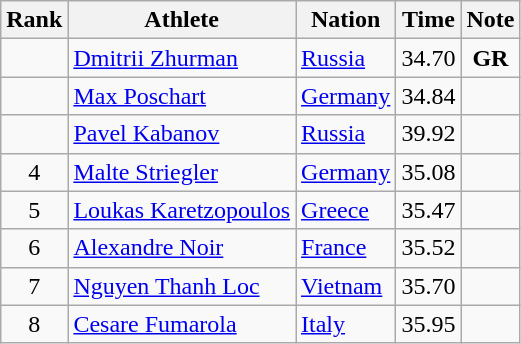<table class="wikitable sortable" style="text-align:center">
<tr>
<th>Rank</th>
<th>Athlete</th>
<th>Nation</th>
<th>Time</th>
<th>Note</th>
</tr>
<tr>
<td></td>
<td align=left><a href='#'>Dmitrii Zhurman</a></td>
<td align=left> <a href='#'>Russia</a></td>
<td>34.70</td>
<td><strong>GR</strong></td>
</tr>
<tr>
<td></td>
<td align=left><a href='#'>Max Poschart</a></td>
<td align=left> <a href='#'>Germany</a></td>
<td>34.84</td>
<td></td>
</tr>
<tr>
<td></td>
<td align=left><a href='#'>Pavel Kabanov</a></td>
<td align=left> <a href='#'>Russia</a></td>
<td>39.92</td>
<td></td>
</tr>
<tr>
<td>4</td>
<td align=left><a href='#'>Malte Striegler</a></td>
<td align=left> <a href='#'>Germany</a></td>
<td>35.08</td>
<td></td>
</tr>
<tr>
<td>5</td>
<td align=left><a href='#'>Loukas Karetzopoulos</a></td>
<td align=left> <a href='#'>Greece</a></td>
<td>35.47</td>
<td></td>
</tr>
<tr>
<td>6</td>
<td align=left><a href='#'>Alexandre Noir</a></td>
<td align=left> <a href='#'>France</a></td>
<td>35.52</td>
<td></td>
</tr>
<tr>
<td>7</td>
<td align=left><a href='#'>Nguyen Thanh Loc</a></td>
<td align=left> <a href='#'>Vietnam</a></td>
<td>35.70</td>
<td></td>
</tr>
<tr>
<td>8</td>
<td align=left><a href='#'>Cesare Fumarola</a></td>
<td align=left> <a href='#'>Italy</a></td>
<td>35.95</td>
<td></td>
</tr>
</table>
